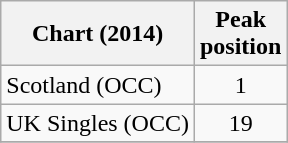<table class="wikitable sortable">
<tr>
<th>Chart (2014)</th>
<th>Peak<br>position</th>
</tr>
<tr>
<td align="left">Scotland (OCC)</td>
<td style="text-align:center;">1</td>
</tr>
<tr>
<td align="left">UK Singles (OCC)</td>
<td style="text-align:center;">19</td>
</tr>
<tr>
</tr>
</table>
